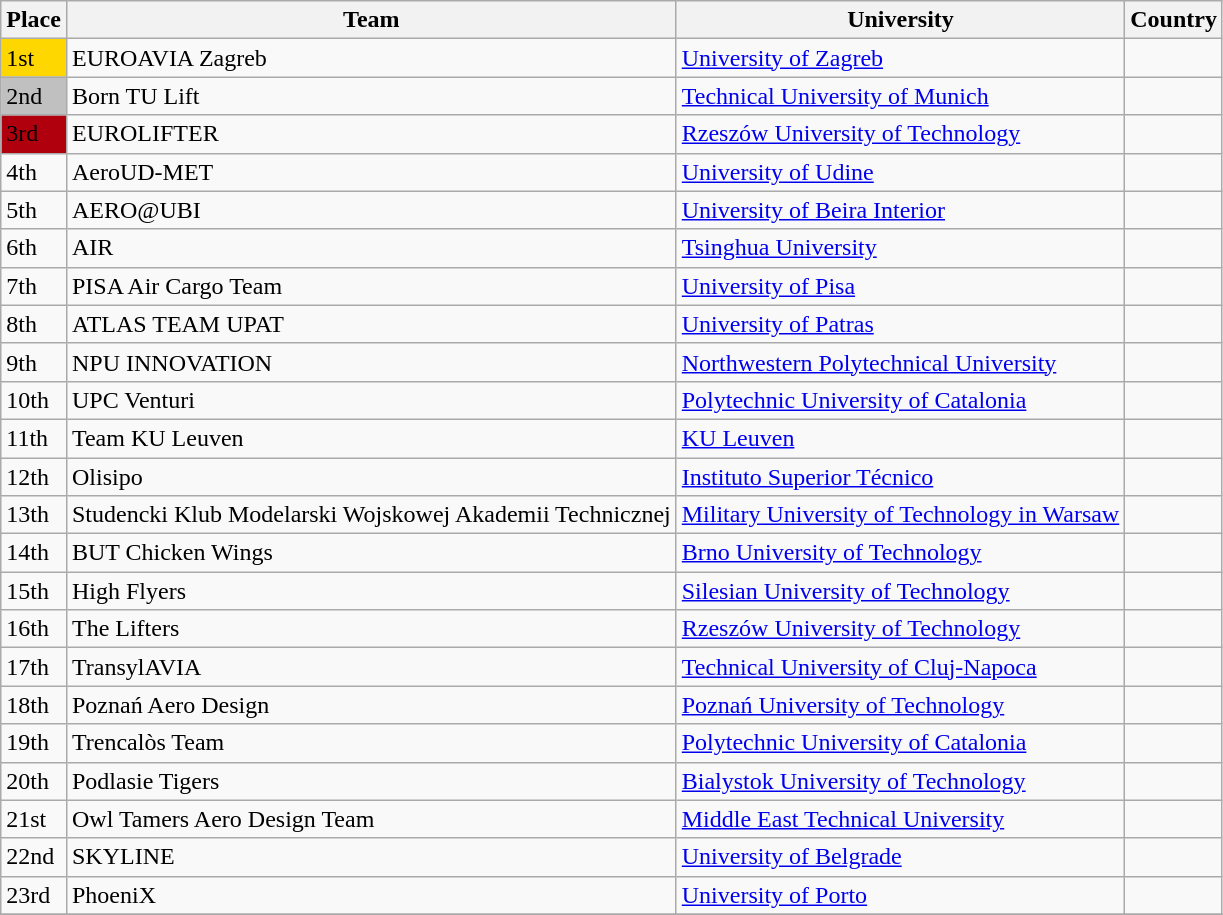<table class="wikitable" border="1">
<tr>
<th>Place</th>
<th>Team</th>
<th>University</th>
<th>Country</th>
</tr>
<tr --->
<td bgcolor="gold">1st</td>
<td>EUROAVIA Zagreb</td>
<td><a href='#'>University of Zagreb</a></td>
<td></td>
</tr>
<tr --->
<td bgcolor="silver">2nd</td>
<td>Born TU Lift</td>
<td><a href='#'>Technical University of Munich</a></td>
<td></td>
</tr>
<tr --->
<td bgcolor="bronze">3rd</td>
<td>EUROLIFTER</td>
<td><a href='#'>Rzeszów University of Technology</a></td>
<td></td>
</tr>
<tr --->
<td>4th</td>
<td>AeroUD-MET</td>
<td><a href='#'>University of Udine</a></td>
<td></td>
</tr>
<tr --->
<td>5th</td>
<td>AERO@UBI</td>
<td><a href='#'>University of Beira Interior</a></td>
<td></td>
</tr>
<tr --->
<td>6th</td>
<td>AIR</td>
<td><a href='#'>Tsinghua University</a></td>
<td></td>
</tr>
<tr --->
<td>7th</td>
<td>PISA Air Cargo Team</td>
<td><a href='#'>University of Pisa</a></td>
<td></td>
</tr>
<tr --->
<td>8th</td>
<td>ATLAS TEAM UPAT</td>
<td><a href='#'>University of Patras</a></td>
<td></td>
</tr>
<tr --->
<td>9th</td>
<td>NPU INNOVATION</td>
<td><a href='#'>Northwestern Polytechnical University</a></td>
<td></td>
</tr>
<tr --->
<td>10th</td>
<td>UPC Venturi</td>
<td><a href='#'>Polytechnic University of Catalonia</a></td>
<td></td>
</tr>
<tr --->
<td>11th</td>
<td>Team KU Leuven</td>
<td><a href='#'>KU Leuven</a></td>
<td></td>
</tr>
<tr --->
<td>12th</td>
<td>Olisipo</td>
<td><a href='#'>Instituto Superior Técnico</a></td>
<td></td>
</tr>
<tr --->
<td>13th</td>
<td>Studencki Klub Modelarski Wojskowej Akademii Technicznej</td>
<td><a href='#'>Military University of Technology in Warsaw</a></td>
<td></td>
</tr>
<tr --->
<td>14th</td>
<td>BUT Chicken Wings</td>
<td><a href='#'>Brno University of Technology</a></td>
<td></td>
</tr>
<tr --->
<td>15th</td>
<td>High Flyers</td>
<td><a href='#'>Silesian University of Technology</a></td>
<td></td>
</tr>
<tr --->
<td>16th</td>
<td>The Lifters</td>
<td><a href='#'>Rzeszów University of Technology</a></td>
<td></td>
</tr>
<tr --->
<td>17th</td>
<td>TransylAVIA</td>
<td><a href='#'>Technical University of Cluj-Napoca</a></td>
<td></td>
</tr>
<tr --->
<td>18th</td>
<td>Poznań Aero Design</td>
<td><a href='#'>Poznań University of Technology</a></td>
<td></td>
</tr>
<tr --->
<td>19th</td>
<td>Trencalòs Team</td>
<td><a href='#'>Polytechnic University of Catalonia</a></td>
<td></td>
</tr>
<tr --->
<td>20th</td>
<td>Podlasie Tigers</td>
<td><a href='#'>Bialystok University of Technology</a></td>
<td></td>
</tr>
<tr --->
<td>21st</td>
<td>Owl Tamers Aero Design Team</td>
<td><a href='#'>Middle East Technical University</a></td>
<td></td>
</tr>
<tr>
<td>22nd</td>
<td>SKYLINE</td>
<td><a href='#'>University of Belgrade</a></td>
<td></td>
</tr>
<tr>
<td>23rd</td>
<td>PhoeniX</td>
<td><a href='#'>University of Porto</a></td>
<td></td>
</tr>
<tr --->
</tr>
</table>
